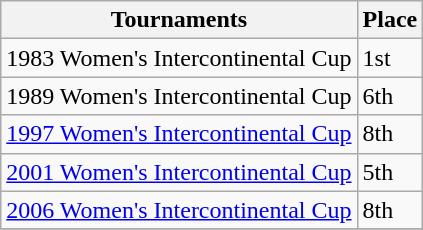<table class="wikitable collapsible">
<tr>
<th>Tournaments</th>
<th>Place</th>
</tr>
<tr>
<td>1983 Women's Intercontinental Cup</td>
<td>1st</td>
</tr>
<tr>
<td>1989 Women's Intercontinental Cup</td>
<td>6th</td>
</tr>
<tr>
<td><a href='#'>1997 Women's Intercontinental Cup</a></td>
<td>8th</td>
</tr>
<tr>
<td><a href='#'>2001 Women's Intercontinental Cup</a></td>
<td>5th</td>
</tr>
<tr>
<td><a href='#'>2006 Women's Intercontinental Cup</a></td>
<td>8th</td>
</tr>
<tr>
</tr>
</table>
